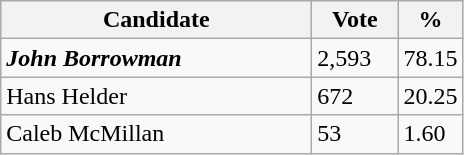<table class="wikitable">
<tr>
<th bgcolor="#DDDDFF" width="200px">Candidate</th>
<th bgcolor="#DDDDFF" width="50px">Vote</th>
<th bgcolor="#DDDDFF" width="30px">%</th>
</tr>
<tr>
<td><strong><em>John Borrowman</em></strong></td>
<td>2,593</td>
<td>78.15</td>
</tr>
<tr>
<td>Hans Helder</td>
<td>672</td>
<td>20.25</td>
</tr>
<tr>
<td>Caleb McMillan</td>
<td>53</td>
<td>1.60</td>
</tr>
</table>
